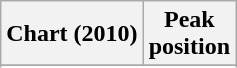<table class="wikitable sortable plainrowheaders" style="text-align: center;">
<tr>
<th>Chart (2010)</th>
<th>Peak<br>position</th>
</tr>
<tr>
</tr>
<tr>
</tr>
</table>
